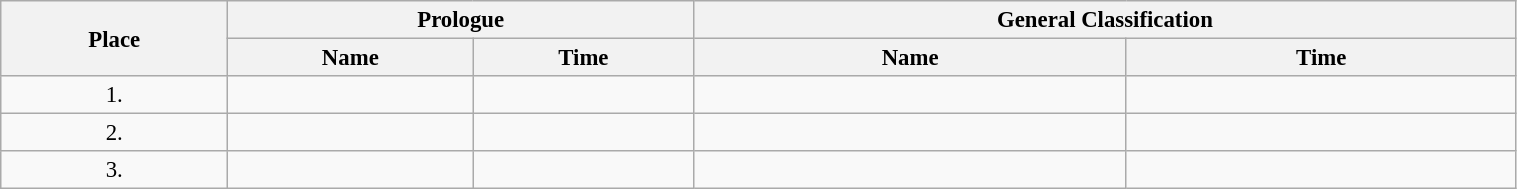<table class=wikitable style="font-size:95%" width="80%">
<tr>
<th rowspan="2">Place</th>
<th colspan="2">Prologue</th>
<th colspan="2">General Classification</th>
</tr>
<tr>
<th>Name</th>
<th>Time</th>
<th>Name</th>
<th>Time</th>
</tr>
<tr>
<td align="center">1.</td>
<td></td>
<td></td>
<td></td>
<td></td>
</tr>
<tr>
<td align="center">2.</td>
<td></td>
<td></td>
<td></td>
<td></td>
</tr>
<tr>
<td align="center">3.</td>
<td></td>
<td></td>
<td></td>
<td></td>
</tr>
</table>
